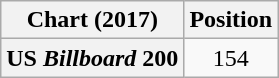<table class="wikitable plainrowheaders" style="text-align:center">
<tr>
<th scope="col">Chart (2017)</th>
<th scope="col">Position</th>
</tr>
<tr>
<th scope="row">US <em>Billboard</em> 200</th>
<td>154</td>
</tr>
</table>
